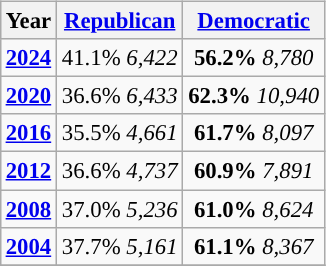<table class="wikitable" style="float:right; margin: 1em 1em 1em 0; font-size: 95%;">
<tr>
<th>Year</th>
<th><a href='#'>Republican</a></th>
<th><a href='#'>Democratic</a></th>
</tr>
<tr>
<td style="text-align:center; "><strong><a href='#'>2024</a></strong></td>
<td style="text-align:center; ">41.1% <em>6,422</em></td>
<td style="text-align:center; "><strong>56.2%</strong> <em>8,780</em></td>
</tr>
<tr>
<td style="text-align:center; "><strong><a href='#'>2020</a></strong></td>
<td style="text-align:center; ">36.6% <em>6,433</em></td>
<td style="text-align:center; "><strong>62.3%</strong>  <em>10,940</em></td>
</tr>
<tr>
<td style="text-align:center; "><strong><a href='#'>2016</a></strong></td>
<td style="text-align:center; ">35.5% <em>4,661</em></td>
<td style="text-align:center; "><strong>61.7%</strong>  <em>8,097</em></td>
</tr>
<tr>
<td style="text-align:center; "><strong><a href='#'>2012</a></strong></td>
<td style="text-align:center; ">36.6% <em>4,737</em></td>
<td style="text-align:center; "><strong>60.9%</strong>  <em>7,891</em></td>
</tr>
<tr>
<td style="text-align:center; "><strong><a href='#'>2008</a></strong></td>
<td style="text-align:center; ">37.0% <em>5,236</em></td>
<td style="text-align:center; "><strong>61.0%</strong>  <em>8,624</em></td>
</tr>
<tr>
<td style="text-align:center; "><strong><a href='#'>2004</a></strong></td>
<td style="text-align:center; ">37.7% <em>5,161</em></td>
<td style="text-align:center; "><strong>61.1%</strong> <em>8,367</em></td>
</tr>
<tr>
</tr>
</table>
